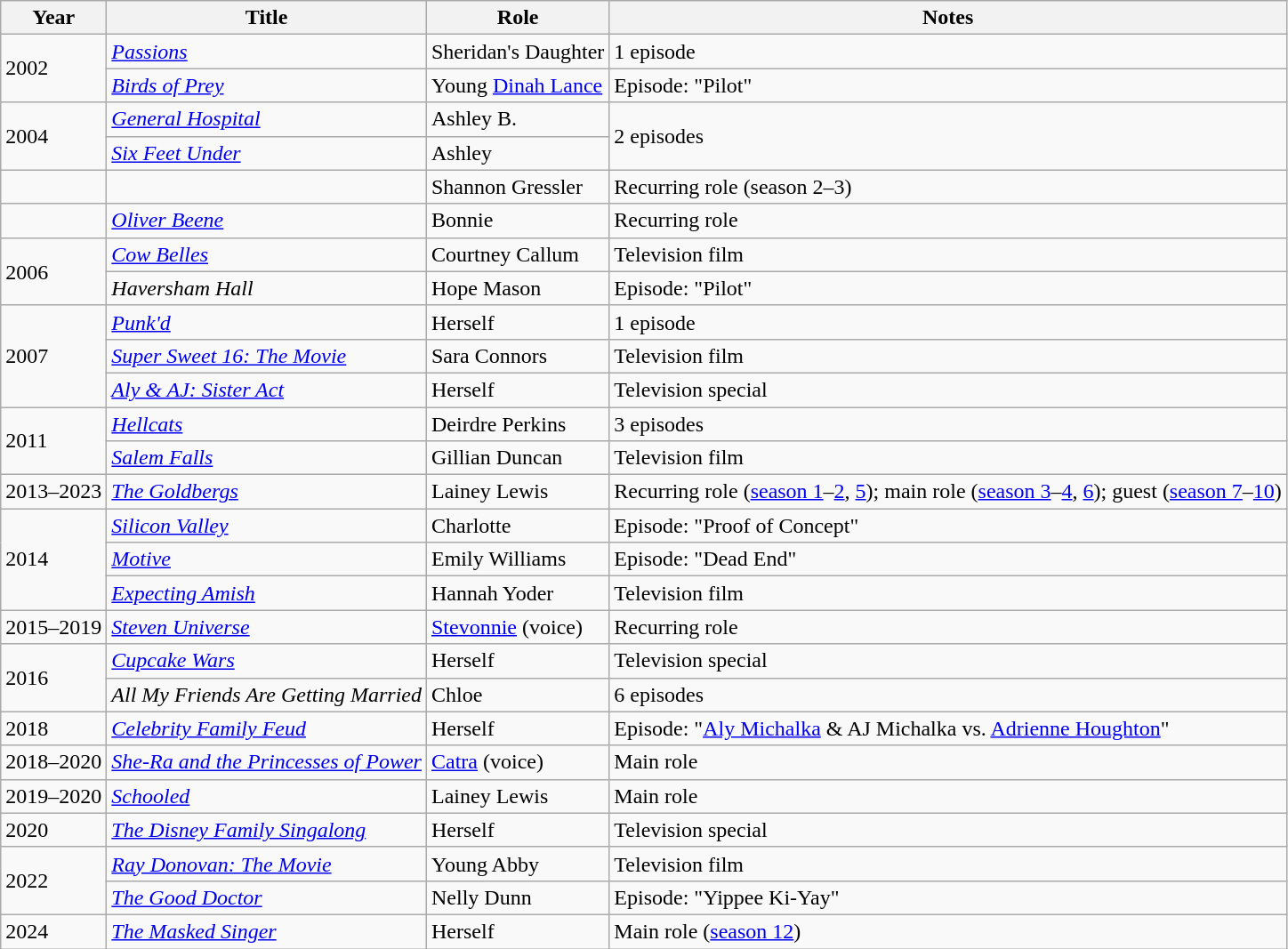<table class="wikitable sortable">
<tr>
<th>Year</th>
<th>Title</th>
<th>Role</th>
<th class="unsortable">Notes</th>
</tr>
<tr>
<td rowspan="2">2002</td>
<td><em><a href='#'>Passions</a></em></td>
<td>Sheridan's Daughter</td>
<td>1 episode</td>
</tr>
<tr>
<td><em><a href='#'>Birds of Prey</a></em></td>
<td>Young <a href='#'>Dinah Lance</a></td>
<td>Episode: "Pilot"</td>
</tr>
<tr>
<td rowspan="2">2004</td>
<td><em><a href='#'>General Hospital</a></em></td>
<td>Ashley B.</td>
<td rowspan="2">2 episodes</td>
</tr>
<tr>
<td><em><a href='#'>Six Feet Under</a></em></td>
<td>Ashley</td>
</tr>
<tr>
<td></td>
<td><em></em></td>
<td>Shannon Gressler</td>
<td>Recurring role (season 2–3)</td>
</tr>
<tr>
<td></td>
<td><em><a href='#'>Oliver Beene</a></em></td>
<td>Bonnie</td>
<td>Recurring role</td>
</tr>
<tr>
<td rowspan="2">2006</td>
<td><em><a href='#'>Cow Belles</a></em></td>
<td>Courtney Callum</td>
<td>Television film</td>
</tr>
<tr>
<td><em>Haversham Hall</em></td>
<td>Hope Mason</td>
<td>Episode: "Pilot"</td>
</tr>
<tr>
<td rowspan="3">2007</td>
<td><em><a href='#'>Punk'd</a></em></td>
<td>Herself</td>
<td>1 episode</td>
</tr>
<tr>
<td><em><a href='#'>Super Sweet 16: The Movie</a></em></td>
<td>Sara Connors</td>
<td>Television film</td>
</tr>
<tr>
<td><em><a href='#'>Aly & AJ: Sister Act</a></em></td>
<td>Herself</td>
<td>Television special</td>
</tr>
<tr>
<td rowspan="2">2011</td>
<td><em><a href='#'>Hellcats</a></em></td>
<td>Deirdre Perkins</td>
<td>3 episodes</td>
</tr>
<tr>
<td><em><a href='#'>Salem Falls</a></em></td>
<td>Gillian Duncan</td>
<td>Television film</td>
</tr>
<tr>
<td>2013–2023</td>
<td><em><a href='#'>The Goldbergs</a></em></td>
<td>Lainey Lewis</td>
<td>Recurring role (<a href='#'>season 1</a>–<a href='#'>2</a>, <a href='#'>5</a>); main role (<a href='#'>season 3</a>–<a href='#'>4</a>, <a href='#'>6</a>); guest (<a href='#'>season 7</a>–<a href='#'>10</a>)</td>
</tr>
<tr>
<td rowspan="3">2014</td>
<td><em><a href='#'>Silicon Valley</a></em></td>
<td>Charlotte</td>
<td>Episode: "Proof of Concept"</td>
</tr>
<tr>
<td><em><a href='#'>Motive</a></em></td>
<td>Emily Williams</td>
<td>Episode: "Dead End"</td>
</tr>
<tr>
<td><em><a href='#'>Expecting Amish</a></em></td>
<td>Hannah Yoder</td>
<td>Television film</td>
</tr>
<tr>
<td>2015–2019</td>
<td><em><a href='#'>Steven Universe</a></em></td>
<td><a href='#'>Stevonnie</a> (voice)</td>
<td>Recurring role</td>
</tr>
<tr>
<td rowspan="2">2016</td>
<td><em><a href='#'>Cupcake Wars</a></em></td>
<td>Herself</td>
<td>Television special</td>
</tr>
<tr>
<td><em>All My Friends Are Getting Married</em></td>
<td>Chloe</td>
<td>6 episodes</td>
</tr>
<tr>
<td>2018</td>
<td><em><a href='#'>Celebrity Family Feud</a></em></td>
<td>Herself</td>
<td>Episode: "<a href='#'>Aly Michalka</a> & AJ Michalka vs. <a href='#'>Adrienne Houghton</a>"</td>
</tr>
<tr>
<td>2018–2020</td>
<td><em><a href='#'>She-Ra and the Princesses of Power</a></em></td>
<td><a href='#'>Catra</a> (voice)</td>
<td>Main role</td>
</tr>
<tr>
<td>2019–2020</td>
<td><em><a href='#'>Schooled</a></em></td>
<td>Lainey Lewis</td>
<td>Main role </td>
</tr>
<tr>
<td>2020</td>
<td><em><a href='#'>The Disney Family Singalong</a></em></td>
<td>Herself</td>
<td>Television special</td>
</tr>
<tr>
<td rowspan="2">2022</td>
<td><em><a href='#'>Ray Donovan: The Movie</a></em></td>
<td>Young Abby</td>
<td>Television film</td>
</tr>
<tr>
<td><em><a href='#'>The Good Doctor</a></em></td>
<td>Nelly Dunn</td>
<td>Episode: "Yippee Ki-Yay"</td>
</tr>
<tr>
<td>2024</td>
<td><em><a href='#'>The Masked Singer</a></em></td>
<td>Herself</td>
<td>Main role (<a href='#'>season 12</a>)</td>
</tr>
</table>
